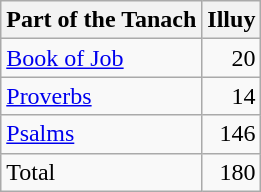<table class="wikitable">
<tr>
<th>Part of the Tanach</th>
<th>Illuy</th>
</tr>
<tr>
<td><a href='#'>Book of Job</a></td>
<td style="text-align:right">20</td>
</tr>
<tr>
<td><a href='#'>Proverbs</a></td>
<td style="text-align:right">14</td>
</tr>
<tr>
<td><a href='#'>Psalms</a></td>
<td style="text-align:right">146</td>
</tr>
<tr>
<td>Total</td>
<td style="text-align:right">180</td>
</tr>
</table>
